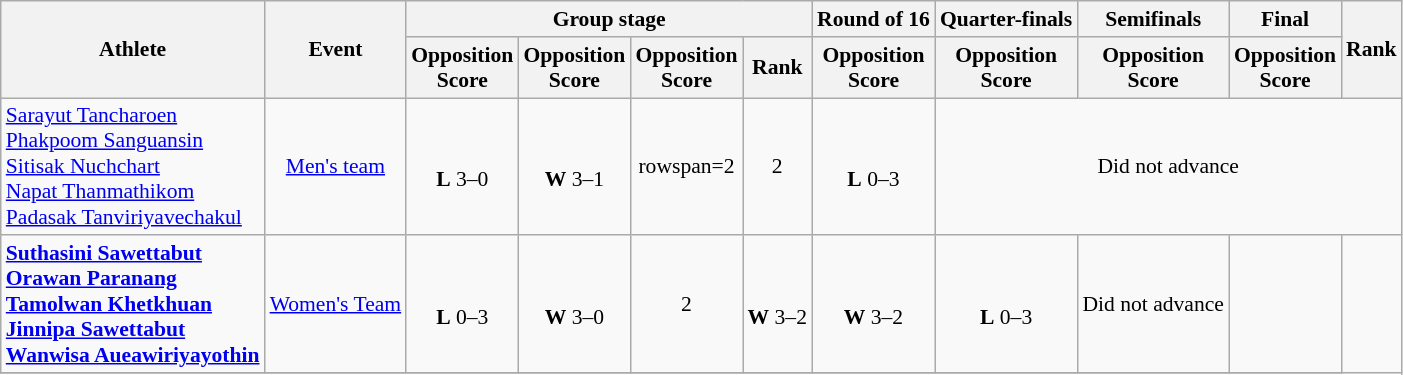<table class=wikitable style="text-align:center; font-size:90%">
<tr>
<th rowspan="2">Athlete</th>
<th rowspan=2>Event</th>
<th colspan=4>Group stage</th>
<th>Round of 16</th>
<th>Quarter-finals</th>
<th>Semifinals</th>
<th>Final</th>
<th rowspan="2">Rank</th>
</tr>
<tr>
<th>Opposition<br>Score</th>
<th>Opposition<br>Score</th>
<th>Opposition<br>Score</th>
<th>Rank</th>
<th>Opposition<br>Score</th>
<th>Opposition<br>Score</th>
<th>Opposition<br>Score</th>
<th>Opposition<br>Score</th>
</tr>
<tr>
<td align=left><a href='#'>Sarayut Tancharoen</a><br><a href='#'>Phakpoom Sanguansin</a><br><a href='#'>Sitisak Nuchchart</a><br><a href='#'>Napat Thanmathikom</a><br><a href='#'>Padasak Tanviriyavechakul</a></td>
<td><a href='#'>Men's team</a></td>
<td><br><strong>L</strong> 3–0</td>
<td><br><strong>W</strong> 3–1</td>
<td>rowspan=2 </td>
<td>2 <strong></strong></td>
<td><br><strong>L</strong> 0–3</td>
<td colspan="4">Did not advance</td>
</tr>
<tr>
<td align=left><strong><a href='#'>Suthasini Sawettabut</a><br><a href='#'>Orawan Paranang</a><br><a href='#'>Tamolwan Khetkhuan</a><br><a href='#'>Jinnipa Sawettabut</a><br><a href='#'>Wanwisa Aueawiriyayothin</a></strong></td>
<td><a href='#'>Women's Team</a></td>
<td><br><strong>L</strong> 0–3</td>
<td><br><strong>W</strong> 3–0</td>
<td>2 <strong></strong></td>
<td><br><strong>W</strong> 3–2</td>
<td><br><strong>W</strong> 3–2</td>
<td><br><strong>L</strong> 0–3</td>
<td>Did not advance</td>
<td></td>
</tr>
<tr>
</tr>
</table>
